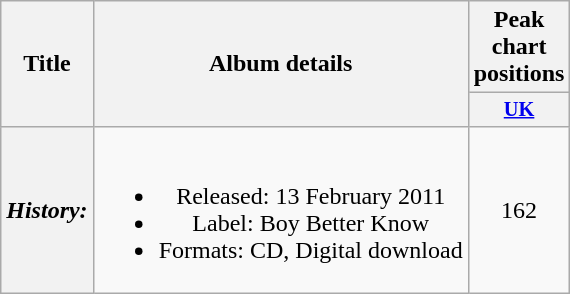<table class="wikitable plainrowheaders" style="text-align:center;">
<tr>
<th scope="col" rowspan="2">Title</th>
<th scope="col" rowspan="2">Album details</th>
<th scope="col">Peak chart positions</th>
</tr>
<tr>
<th scope="col" style="width:3em;font-size:85%;"><a href='#'>UK</a></th>
</tr>
<tr>
<th scope="row"><em>History:</em></th>
<td><br><ul><li>Released: 13 February 2011</li><li>Label: Boy Better Know</li><li>Formats: CD, Digital download</li></ul></td>
<td>162</td>
</tr>
</table>
